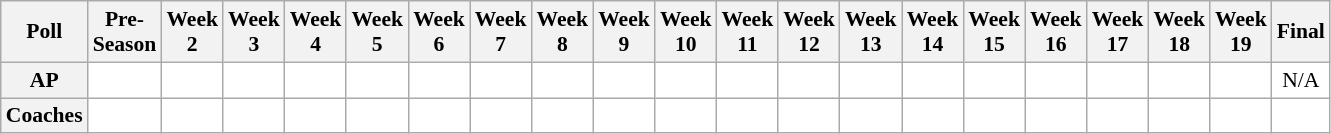<table class="wikitable" style="white-space:nowrap;font-size:90%">
<tr>
<th>Poll</th>
<th>Pre-<br>Season</th>
<th>Week<br>2</th>
<th>Week<br>3</th>
<th>Week<br>4</th>
<th>Week<br>5</th>
<th>Week<br>6</th>
<th>Week<br>7</th>
<th>Week<br>8</th>
<th>Week<br>9</th>
<th>Week<br>10</th>
<th>Week<br>11</th>
<th>Week<br>12</th>
<th>Week<br>13</th>
<th>Week<br>14</th>
<th>Week<br>15</th>
<th>Week<br>16</th>
<th>Week<br>17</th>
<th>Week<br>18</th>
<th>Week<br>19</th>
<th>Final</th>
</tr>
<tr style="text-align:center;">
<th>AP</th>
<td style="background:#FFF;"></td>
<td style="background:#FFF;"></td>
<td style="background:#FFF;"></td>
<td style="background:#FFF;"></td>
<td style="background:#FFF;"></td>
<td style="background:#FFF;"></td>
<td style="background:#FFF;"></td>
<td style="background:#FFF;"></td>
<td style="background:#FFF;"></td>
<td style="background:#FFF;"></td>
<td style="background:#FFF;"></td>
<td style="background:#FFF;"></td>
<td style="background:#FFF;"></td>
<td style="background:#FFF;"></td>
<td style="background:#FFF;"></td>
<td style="background:#FFF;"></td>
<td style="background:#FFF;"></td>
<td style="background:#FFF;"></td>
<td style="background:#FFF;"></td>
<td style="background:#FFF;">N/A</td>
</tr>
<tr style="text-align:center;">
<th>Coaches</th>
<td style="background:#FFF;"></td>
<td style="background:#FFF;"></td>
<td style="background:#FFF;"></td>
<td style="background:#FFF;"></td>
<td style="background:#FFF;"></td>
<td style="background:#FFF;"></td>
<td style="background:#FFF;"></td>
<td style="background:#FFF;"></td>
<td style="background:#FFF;"></td>
<td style="background:#FFF;"></td>
<td style="background:#FFF;"></td>
<td style="background:#FFF;"></td>
<td style="background:#FFF;"></td>
<td style="background:#FFF;"></td>
<td style="background:#FFF;"></td>
<td style="background:#FFF;"></td>
<td style="background:#FFF;"></td>
<td style="background:#FFF;"></td>
<td style="background:#FFF;"></td>
<td style="background:#FFF;"></td>
</tr>
</table>
